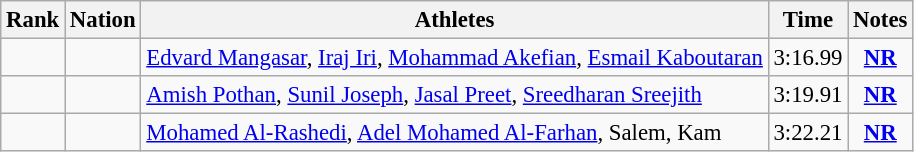<table class="wikitable sortable" style="text-align:center;font-size:95%">
<tr>
<th>Rank</th>
<th>Nation</th>
<th>Athletes</th>
<th>Time</th>
<th>Notes</th>
</tr>
<tr>
<td></td>
<td style="text-align:left;"></td>
<td style="text-align:left;"><a href='#'>Edvard Mangasar</a>, <a href='#'>Iraj Iri</a>, <a href='#'>Mohammad Akefian</a>, <a href='#'>Esmail Kaboutaran</a></td>
<td>3:16.99</td>
<td><strong><a href='#'>NR</a></strong></td>
</tr>
<tr>
<td></td>
<td style="text-align:left;"></td>
<td style="text-align:left;"><a href='#'>Amish Pothan</a>, <a href='#'>Sunil Joseph</a>, <a href='#'>Jasal Preet</a>, <a href='#'>Sreedharan Sreejith</a></td>
<td>3:19.91</td>
<td><strong><a href='#'>NR</a></strong></td>
</tr>
<tr>
<td></td>
<td style="text-align:left;"></td>
<td style="text-align:left;"><a href='#'>Mohamed Al-Rashedi</a>, <a href='#'>Adel Mohamed Al-Farhan</a>, Salem, Kam</td>
<td>3:22.21</td>
<td><strong><a href='#'>NR</a></strong></td>
</tr>
</table>
